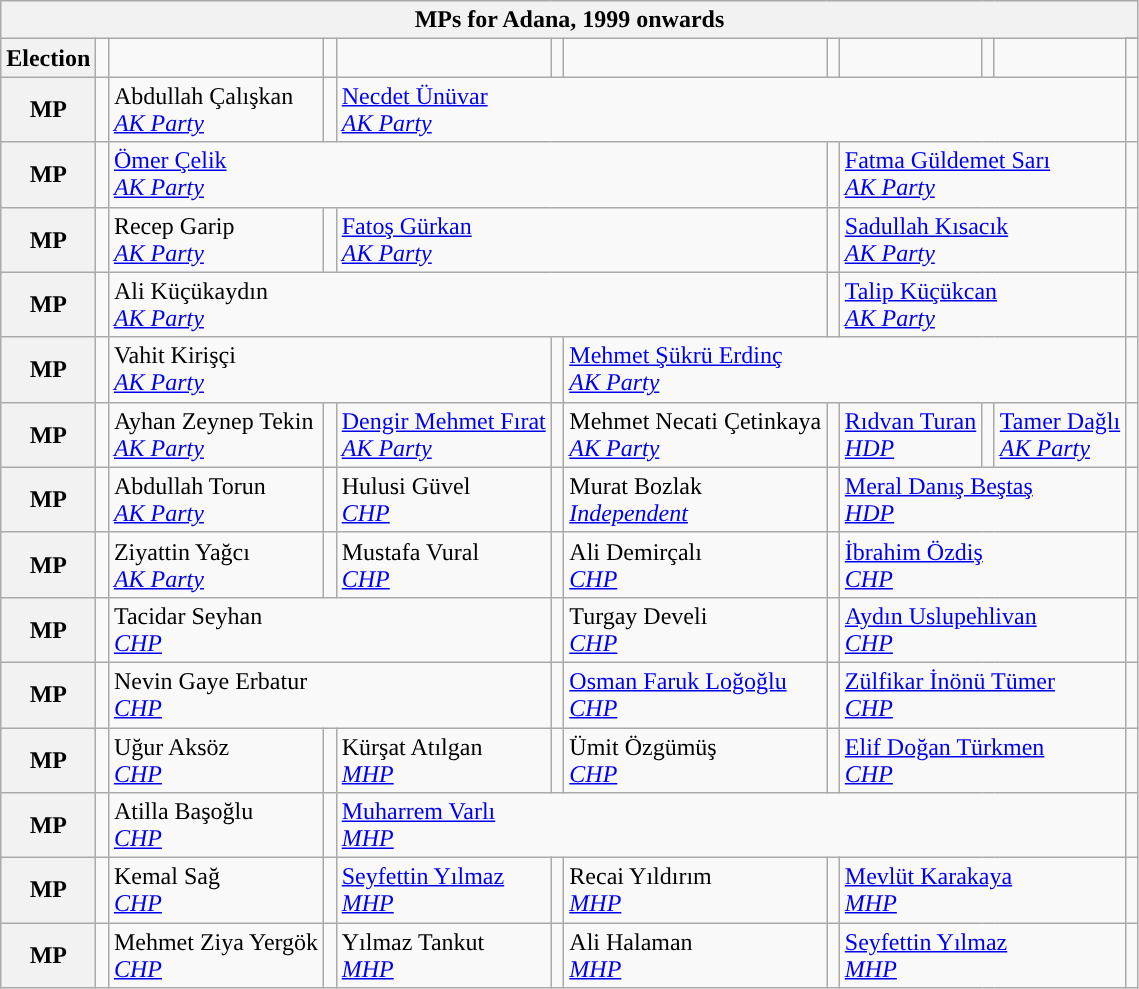<table class="wikitable">
<tr>
<th colspan = 12>MPs for Adana, 1999 onwards</th>
</tr>
<tr>
<th rowspan = 2>Election</th>
<td rowspan="2" style="width:1px;"></td>
<td rowspan = 2></td>
<td rowspan="2" style="width:1px;"></td>
<td rowspan = 2></td>
<td rowspan="2" style="width:1px;"></td>
<td rowspan = 2></td>
<td rowspan="2" style="width:1px;"></td>
<td rowspan = 2></td>
<td rowspan="2" style="width:1px;"></td>
<td rowspan = 2></td>
</tr>
<tr>
<td></td>
</tr>
<tr>
<th>MP</th>
<td width=1px style="background-color: "></td>
<td colspan = 1>Abdullah Çalışkan<br><em><a href='#'>AK Party</a></em></td>
<td width=1px style="background-color: "></td>
<td colspan = 7><a href='#'>Necdet Ünüvar</a><br><em><a href='#'>AK Party</a></em></td>
<td width=1px style="background-color: "></td>
</tr>
<tr>
<th>MP</th>
<td width=1px style="background-color: "></td>
<td colspan = 5><a href='#'>Ömer Çelik</a><br><em><a href='#'>AK Party</a></em></td>
<td width=1px style="background-color: "></td>
<td colspan = 3><a href='#'>Fatma Güldemet Sarı</a><br><em><a href='#'>AK Party</a></em></td>
<td width=1px style="background-color: "></td>
</tr>
<tr>
<th>MP</th>
<td width=1px style="background-color: "></td>
<td colspan = 1>Recep Garip<br><em><a href='#'>AK Party</a></em></td>
<td width=1px style="background-color: "></td>
<td colspan = 3><a href='#'>Fatoş Gürkan</a><br><em><a href='#'>AK Party</a></em></td>
<td width=1px style="background-color: "></td>
<td colspan = 3><a href='#'>Sadullah Kısacık</a><br><em><a href='#'>AK Party</a></em></td>
<td width=1px style="background-color: "></td>
</tr>
<tr>
<th>MP</th>
<td width=1px style="background-color: "></td>
<td colspan = 5>Ali Küçükaydın<br><em><a href='#'>AK Party</a></em></td>
<td width=1px style="background-color: "></td>
<td colspan = 3><a href='#'>Talip Küçükcan</a><br><em><a href='#'>AK Party</a></em></td>
<td width=1px style="background-color: "></td>
</tr>
<tr>
<th>MP</th>
<td width=1px style="background-color: "></td>
<td colspan = 3>Vahit Kirişçi<br><em><a href='#'>AK Party</a></em></td>
<td width=1px style="background-color: "></td>
<td colspan = 5><a href='#'>Mehmet Şükrü Erdinç</a><br><em><a href='#'>AK Party</a></em></td>
<td width=1px style="background-color: "></td>
</tr>
<tr>
<th>MP</th>
<td width=1px style="background-color: "></td>
<td colspan = 1>Ayhan Zeynep Tekin<br><em><a href='#'>AK Party</a></em></td>
<td width=1px style="background-color: "></td>
<td colspan = 1><a href='#'>Dengir Mehmet Fırat</a><br><em><a href='#'>AK Party</a></em></td>
<td width=1px style="background-color: "></td>
<td colspan = 1>Mehmet Necati Çetinkaya<br><em><a href='#'>AK Party</a></em></td>
<td width=1px style="background-color: "></td>
<td colspan = 1><a href='#'>Rıdvan Turan</a><br><em><a href='#'>HDP</a></em></td>
<td width=1px style="background-color: "></td>
<td colspan = 1><a href='#'>Tamer Dağlı</a><br><em><a href='#'>AK Party</a></em></td>
<td width=1px style="background-color: "></td>
</tr>
<tr>
<th>MP</th>
<td width=1px style="background-color: "></td>
<td colspan = 1>Abdullah Torun<br><em><a href='#'>AK Party</a></em></td>
<td width=1px style="background-color: "></td>
<td colspan = 1>Hulusi Güvel<br><em><a href='#'>CHP</a></em></td>
<td width=1px style="background-color: "></td>
<td colspan = 1>Murat Bozlak<br><em><a href='#'>Independent</a></em></td>
<td width=1px style="background-color: "></td>
<td colspan = 3><a href='#'>Meral Danış Beştaş</a><br><em><a href='#'>HDP</a></em></td>
<td width=1px style="background-color: "></td>
</tr>
<tr>
<th>MP</th>
<td width=1px style="background-color: "></td>
<td colspan = 1>Ziyattin Yağcı<br><em><a href='#'>AK Party</a></em></td>
<td width=1px style="background-color: "></td>
<td colspan = 1>Mustafa Vural<br><em><a href='#'>CHP</a></em></td>
<td width=1px style="background-color: "></td>
<td colspan = 1>Ali Demirçalı<br><em><a href='#'>CHP</a></em></td>
<td width=1px style="background-color: "></td>
<td colspan = 3><a href='#'>İbrahim Özdiş</a><br><em><a href='#'>CHP</a></em></td>
<td width=1px style="background-color: "></td>
</tr>
<tr>
<th>MP</th>
<td width=1px style="background-color: "></td>
<td colspan = 3>Tacidar Seyhan<br><em><a href='#'>CHP</a></em></td>
<td width=1px style="background-color: "></td>
<td colspan = 1>Turgay Develi<br><em><a href='#'>CHP</a></em></td>
<td width=1px style="background-color: "></td>
<td colspan = 3><a href='#'>Aydın Uslupehlivan</a><br><em><a href='#'>CHP</a></em></td>
<td width=1px style="background-color: "></td>
</tr>
<tr>
<th>MP</th>
<td width=1px style="background-color: "></td>
<td colspan = 3>Nevin Gaye Erbatur<br><em><a href='#'>CHP</a></em></td>
<td width=1px style="background-color: "></td>
<td colspan = 1><a href='#'>Osman Faruk Loğoğlu</a><br><em><a href='#'>CHP</a></em></td>
<td width=1px style="background-color: "></td>
<td colspan = 3><a href='#'>Zülfikar İnönü Tümer</a><br><em><a href='#'>CHP</a></em></td>
<td width=1px style="background-color: "></td>
</tr>
<tr>
<th>MP</th>
<td width=1px style="background-color: "></td>
<td colspan = 1>Uğur Aksöz<br><em><a href='#'>CHP</a></em></td>
<td width=1px style="background-color: "></td>
<td colspan = 1>Kürşat Atılgan<br><em><a href='#'>MHP</a></em></td>
<td width=1px style="background-color: "></td>
<td colspan = 1>Ümit Özgümüş<br><em><a href='#'>CHP</a></em></td>
<td width=1px style="background-color: "></td>
<td colspan = 3><a href='#'>Elif Doğan Türkmen</a><br><em><a href='#'>CHP</a></em></td>
<td width=1px style="background-color: "></td>
</tr>
<tr>
<th>MP</th>
<td width=1px style="background-color: "></td>
<td colspan = 1>Atilla Başoğlu<br><em><a href='#'>CHP</a></em></td>
<td width=1px style="background-color: "></td>
<td colspan = 7><a href='#'>Muharrem Varlı</a><br><em><a href='#'>MHP</a></em></td>
<td width=1px style="background-color: "></td>
</tr>
<tr>
<th>MP</th>
<td width=1px style="background-color: "></td>
<td colspan = 1>Kemal Sağ<br><em><a href='#'>CHP</a></em></td>
<td width=1px style="background-color: "></td>
<td colspan = 1><a href='#'>Seyfettin Yılmaz</a><br><em><a href='#'>MHP</a></em></td>
<td width=1px style="background-color: "></td>
<td colspan = 1>Recai Yıldırım<br><em><a href='#'>MHP</a></em></td>
<td width=1px style="background-color: "></td>
<td colspan = 3><a href='#'>Mevlüt Karakaya</a><br><em><a href='#'>MHP</a></em></td>
<td width=1px style="background-color: "></td>
</tr>
<tr>
<th>MP</th>
<td width=1px style="background-color: "></td>
<td colspan = 1>Mehmet Ziya Yergök<br><em><a href='#'>CHP</a></em></td>
<td width=1px style="background-color: "></td>
<td colspan = 1>Yılmaz Tankut<br><em><a href='#'>MHP</a></em></td>
<td width=1px style="background-color: "></td>
<td colspan = 1>Ali Halaman<br><em><a href='#'>MHP</a></em></td>
<td width=1px style="background-color: "></td>
<td colspan = 3><a href='#'>Seyfettin Yılmaz</a><br><em><a href='#'>MHP</a></em></td>
<td width=1px style="background-color: "></td>
</tr>
</table>
